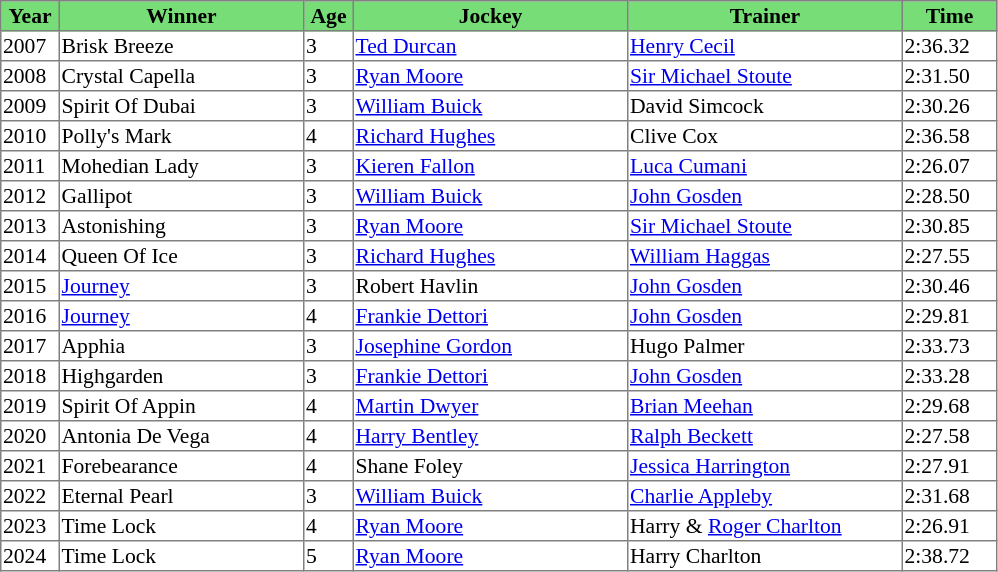<table class = "sortable" | border="1" style="border-collapse: collapse; font-size:90%">
<tr bgcolor="#77dd77" align="center">
<th style="width:36px"><strong>Year</strong></th>
<th style="width:160px"><strong>Winner</strong></th>
<th style="width:30px"><strong>Age</strong></th>
<th style="width:180px"><strong>Jockey</strong></th>
<th style="width:180px"><strong>Trainer</strong></th>
<th style="width:60px"><strong>Time</strong></th>
</tr>
<tr>
<td>2007</td>
<td>Brisk Breeze</td>
<td>3</td>
<td><a href='#'>Ted Durcan</a></td>
<td><a href='#'>Henry Cecil</a></td>
<td>2:36.32</td>
</tr>
<tr>
<td>2008</td>
<td>Crystal Capella</td>
<td>3</td>
<td><a href='#'>Ryan Moore</a></td>
<td><a href='#'>Sir Michael Stoute</a></td>
<td>2:31.50</td>
</tr>
<tr>
<td>2009</td>
<td>Spirit Of Dubai</td>
<td>3</td>
<td><a href='#'>William Buick</a></td>
<td>David Simcock</td>
<td>2:30.26</td>
</tr>
<tr>
<td>2010</td>
<td>Polly's Mark</td>
<td>4</td>
<td><a href='#'>Richard Hughes</a></td>
<td>Clive Cox</td>
<td>2:36.58</td>
</tr>
<tr>
<td>2011</td>
<td>Mohedian Lady</td>
<td>3</td>
<td><a href='#'>Kieren Fallon</a></td>
<td><a href='#'>Luca Cumani</a></td>
<td>2:26.07</td>
</tr>
<tr>
<td>2012</td>
<td>Gallipot</td>
<td>3</td>
<td><a href='#'>William Buick</a></td>
<td><a href='#'>John Gosden</a></td>
<td>2:28.50</td>
</tr>
<tr>
<td>2013</td>
<td>Astonishing</td>
<td>3</td>
<td><a href='#'>Ryan Moore</a></td>
<td><a href='#'>Sir Michael Stoute</a></td>
<td>2:30.85</td>
</tr>
<tr>
<td>2014</td>
<td>Queen Of Ice</td>
<td>3</td>
<td><a href='#'>Richard Hughes</a></td>
<td><a href='#'>William Haggas</a></td>
<td>2:27.55</td>
</tr>
<tr>
<td>2015</td>
<td><a href='#'>Journey</a></td>
<td>3</td>
<td>Robert Havlin</td>
<td><a href='#'>John Gosden</a></td>
<td>2:30.46</td>
</tr>
<tr>
<td>2016</td>
<td><a href='#'>Journey</a></td>
<td>4</td>
<td><a href='#'>Frankie Dettori</a></td>
<td><a href='#'>John Gosden</a></td>
<td>2:29.81</td>
</tr>
<tr>
<td>2017</td>
<td>Apphia</td>
<td>3</td>
<td><a href='#'>Josephine Gordon</a></td>
<td>Hugo Palmer</td>
<td>2:33.73</td>
</tr>
<tr>
<td>2018</td>
<td>Highgarden</td>
<td>3</td>
<td><a href='#'>Frankie Dettori</a></td>
<td><a href='#'>John Gosden</a></td>
<td>2:33.28</td>
</tr>
<tr>
<td>2019</td>
<td>Spirit Of Appin</td>
<td>4</td>
<td><a href='#'>Martin Dwyer</a></td>
<td><a href='#'>Brian Meehan</a></td>
<td>2:29.68</td>
</tr>
<tr>
<td>2020</td>
<td>Antonia De Vega</td>
<td>4</td>
<td><a href='#'>Harry Bentley</a></td>
<td><a href='#'>Ralph Beckett</a></td>
<td>2:27.58</td>
</tr>
<tr>
<td>2021</td>
<td>Forebearance</td>
<td>4</td>
<td>Shane Foley</td>
<td><a href='#'>Jessica Harrington</a></td>
<td>2:27.91</td>
</tr>
<tr>
<td>2022</td>
<td>Eternal Pearl</td>
<td>3</td>
<td><a href='#'>William Buick</a></td>
<td><a href='#'>Charlie Appleby</a></td>
<td>2:31.68</td>
</tr>
<tr>
<td>2023</td>
<td>Time Lock</td>
<td>4</td>
<td><a href='#'>Ryan Moore</a></td>
<td>Harry & <a href='#'>Roger Charlton</a></td>
<td>2:26.91</td>
</tr>
<tr>
<td>2024</td>
<td>Time Lock</td>
<td>5</td>
<td><a href='#'>Ryan Moore</a></td>
<td>Harry Charlton</td>
<td>2:38.72</td>
</tr>
</table>
